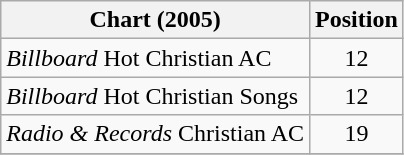<table class="wikitable sortable">
<tr>
<th>Chart (2005)</th>
<th>Position</th>
</tr>
<tr>
<td><em>Billboard</em> Hot Christian AC</td>
<td align="center">12</td>
</tr>
<tr>
<td><em>Billboard</em> Hot Christian Songs</td>
<td align="center">12</td>
</tr>
<tr>
<td><em>Radio & Records</em> Christian AC</td>
<td align="center">19</td>
</tr>
<tr>
</tr>
</table>
